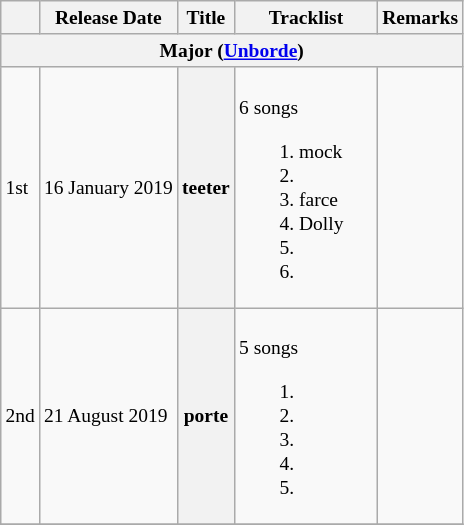<table class="wikitable" style=font-size:small>
<tr>
<th> </th>
<th>Release Date</th>
<th>Title</th>
<th style="width:31%">Tracklist</th>
<th>Remarks</th>
</tr>
<tr>
<th style="font-size:small;" colspan="6">Major (<a href='#'>Unborde</a>)</th>
</tr>
<tr>
<td>1st</td>
<td>16 January 2019</td>
<th>teeter</th>
<td><br>6 songs<ol><li>mock</li><li></li><li>farce</li><li>Dolly</li><li></li><li></li></ol></td>
<td></td>
</tr>
<tr>
<td>2nd</td>
<td>21 August 2019</td>
<th>porte</th>
<td><br>5 songs<ol><li></li><li></li><li></li><li></li><li></li></ol></td>
<td></td>
</tr>
<tr>
</tr>
</table>
